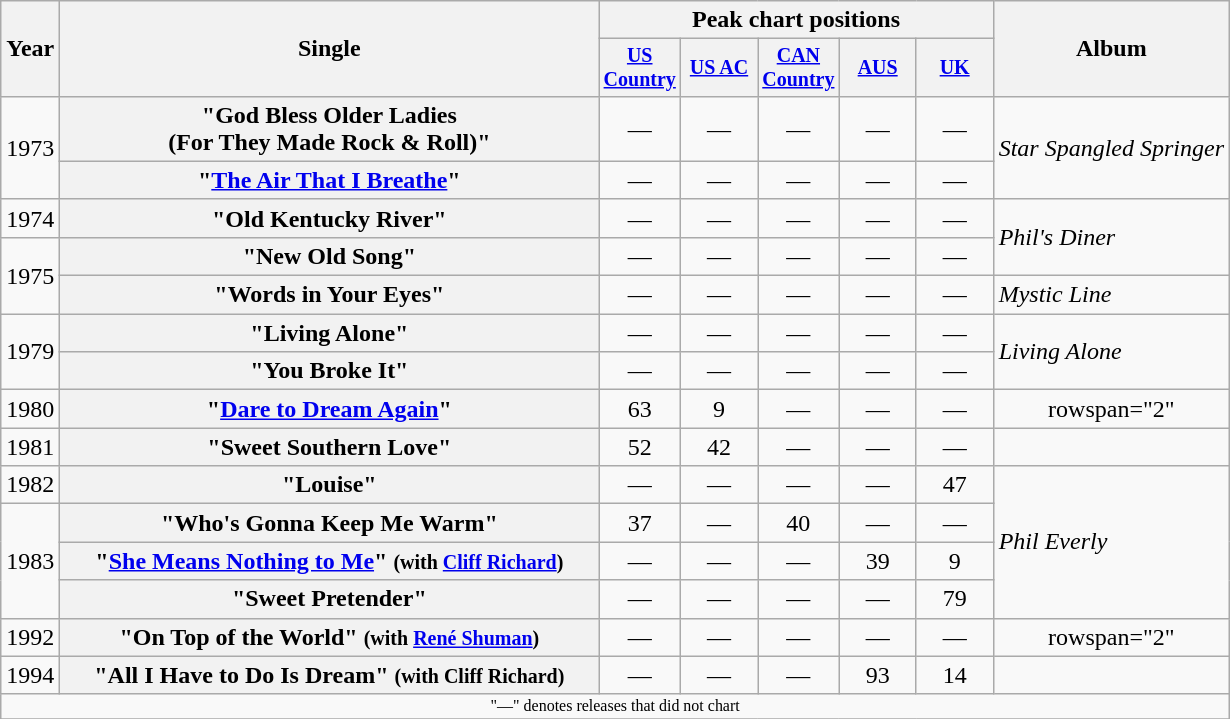<table class="wikitable plainrowheaders" style="text-align:center;">
<tr>
<th rowspan="2">Year</th>
<th rowspan="2" style="width:22em;">Single</th>
<th colspan="5">Peak chart positions</th>
<th rowspan="2">Album</th>
</tr>
<tr style="font-size:smaller;">
<th width="45"><a href='#'>US Country</a></th>
<th width="45"><a href='#'>US AC</a></th>
<th width="45"><a href='#'>CAN Country</a></th>
<th width="45"><a href='#'>AUS</a></th>
<th width="45"><a href='#'>UK</a></th>
</tr>
<tr>
<td rowspan="2">1973</td>
<th scope="row">"God Bless Older Ladies<br>(For They Made Rock & Roll)"</th>
<td>—</td>
<td>—</td>
<td>—</td>
<td>—</td>
<td>—</td>
<td align="left" rowspan="2"><em>Star Spangled Springer</em></td>
</tr>
<tr>
<th scope="row">"<a href='#'>The Air That I Breathe</a>"</th>
<td>—</td>
<td>—</td>
<td>—</td>
<td>—</td>
<td>—</td>
</tr>
<tr>
<td>1974</td>
<th scope="row">"Old Kentucky River"</th>
<td>—</td>
<td>—</td>
<td>—</td>
<td>—</td>
<td>—</td>
<td align="left" rowspan="2"><em>Phil's Diner</em></td>
</tr>
<tr>
<td rowspan="2">1975</td>
<th scope="row">"New Old Song"</th>
<td>—</td>
<td>—</td>
<td>—</td>
<td>—</td>
<td>—</td>
</tr>
<tr>
<th scope="row">"Words in Your Eyes"</th>
<td>—</td>
<td>—</td>
<td>—</td>
<td>—</td>
<td>—</td>
<td align="left"><em>Mystic Line</em></td>
</tr>
<tr>
<td rowspan="2">1979</td>
<th scope="row">"Living Alone"</th>
<td>—</td>
<td>—</td>
<td>—</td>
<td>—</td>
<td>—</td>
<td align="left" rowspan="2"><em>Living Alone</em></td>
</tr>
<tr>
<th scope="row">"You Broke It"</th>
<td>—</td>
<td>—</td>
<td>—</td>
<td>—</td>
<td>—</td>
</tr>
<tr>
<td>1980</td>
<th scope="row">"<a href='#'>Dare to Dream Again</a>"</th>
<td>63</td>
<td>9</td>
<td>—</td>
<td>—</td>
<td>—</td>
<td>rowspan="2" </td>
</tr>
<tr>
<td>1981</td>
<th scope="row">"Sweet Southern Love"</th>
<td>52</td>
<td>42</td>
<td>—</td>
<td>—</td>
<td>—</td>
</tr>
<tr>
<td rowspan="1">1982</td>
<th scope="row">"Louise"</th>
<td>—</td>
<td>—</td>
<td>—</td>
<td>—</td>
<td>47</td>
<td align="left" rowspan="4"><em>Phil Everly</em></td>
</tr>
<tr>
<td rowspan="3">1983</td>
<th scope="row">"Who's Gonna Keep Me Warm"</th>
<td>37</td>
<td>—</td>
<td>40</td>
<td>—</td>
<td>—</td>
</tr>
<tr>
<th scope="row">"<a href='#'>She Means Nothing to Me</a>" <small>(with <a href='#'>Cliff Richard</a>)</small></th>
<td>—</td>
<td>—</td>
<td>—</td>
<td>39</td>
<td>9</td>
</tr>
<tr>
<th scope="row">"Sweet Pretender"</th>
<td>—</td>
<td>—</td>
<td>—</td>
<td>—</td>
<td>79</td>
</tr>
<tr>
<td>1992</td>
<th scope="row">"On Top of the World" <small>(with <a href='#'>René Shuman</a>)</small></th>
<td>—</td>
<td>—</td>
<td>—</td>
<td>—</td>
<td>—</td>
<td>rowspan="2" </td>
</tr>
<tr>
<td>1994</td>
<th scope="row">"All I Have to Do Is Dream" <small>(with Cliff Richard)</small></th>
<td>—</td>
<td>—</td>
<td>—</td>
<td>93</td>
<td>14</td>
</tr>
<tr>
<td colspan="8" style="font-size: 8pt">"—" denotes releases that did not chart</td>
</tr>
<tr>
</tr>
</table>
